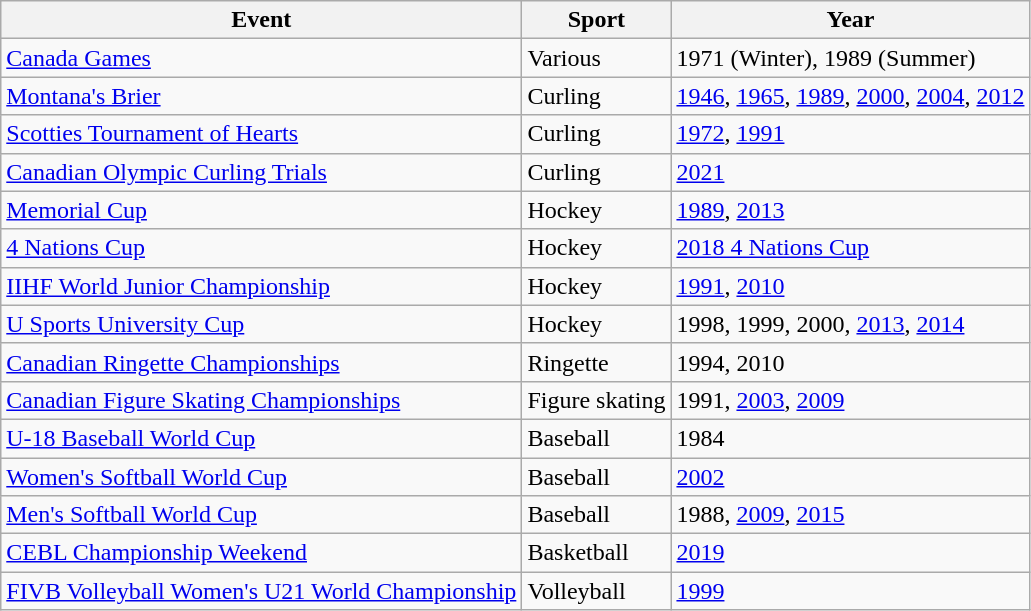<table class="wikitable">
<tr>
<th>Event</th>
<th>Sport</th>
<th>Year</th>
</tr>
<tr>
<td><a href='#'>Canada Games</a></td>
<td>Various</td>
<td>1971 (Winter), 1989 (Summer)</td>
</tr>
<tr>
<td><a href='#'>Montana's Brier</a></td>
<td>Curling</td>
<td><a href='#'>1946</a>, <a href='#'>1965</a>, <a href='#'>1989</a>, <a href='#'>2000</a>, <a href='#'>2004</a>, <a href='#'>2012</a></td>
</tr>
<tr>
<td><a href='#'>Scotties Tournament of Hearts</a></td>
<td>Curling</td>
<td><a href='#'>1972</a>, <a href='#'>1991</a></td>
</tr>
<tr>
<td><a href='#'>Canadian Olympic Curling Trials</a></td>
<td>Curling</td>
<td><a href='#'>2021</a></td>
</tr>
<tr>
<td><a href='#'>Memorial Cup</a></td>
<td>Hockey</td>
<td><a href='#'>1989</a>, <a href='#'>2013</a></td>
</tr>
<tr>
<td><a href='#'>4 Nations Cup</a></td>
<td>Hockey</td>
<td><a href='#'>2018 4 Nations Cup</a></td>
</tr>
<tr>
<td><a href='#'>IIHF World Junior Championship</a></td>
<td>Hockey</td>
<td><a href='#'>1991</a>, <a href='#'>2010</a></td>
</tr>
<tr>
<td><a href='#'>U Sports University Cup</a></td>
<td>Hockey</td>
<td>1998, 1999, 2000, <a href='#'>2013</a>, <a href='#'>2014</a></td>
</tr>
<tr>
<td><a href='#'>Canadian Ringette Championships</a></td>
<td>Ringette</td>
<td>1994, 2010</td>
</tr>
<tr>
<td><a href='#'>Canadian Figure Skating Championships</a></td>
<td>Figure skating</td>
<td>1991, <a href='#'>2003</a>, <a href='#'>2009</a></td>
</tr>
<tr>
<td><a href='#'>U-18 Baseball World Cup</a></td>
<td>Baseball</td>
<td>1984</td>
</tr>
<tr>
<td><a href='#'>Women's Softball World Cup</a></td>
<td>Baseball</td>
<td><a href='#'>2002</a></td>
</tr>
<tr>
<td><a href='#'>Men's Softball World Cup</a></td>
<td>Baseball</td>
<td>1988, <a href='#'>2009</a>, <a href='#'>2015</a></td>
</tr>
<tr>
<td><a href='#'>CEBL Championship Weekend</a></td>
<td>Basketball</td>
<td><a href='#'>2019</a></td>
</tr>
<tr>
<td><a href='#'>FIVB Volleyball Women's U21 World Championship</a></td>
<td>Volleyball</td>
<td><a href='#'>1999</a></td>
</tr>
</table>
